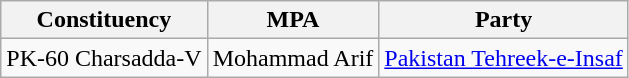<table class="wikitable">
<tr>
<th>Constituency</th>
<th>MPA</th>
<th>Party</th>
</tr>
<tr>
<td>PK-60 Charsadda-V</td>
<td>Mohammad Arif</td>
<td><a href='#'>Pakistan Tehreek-e-Insaf</a></td>
</tr>
</table>
